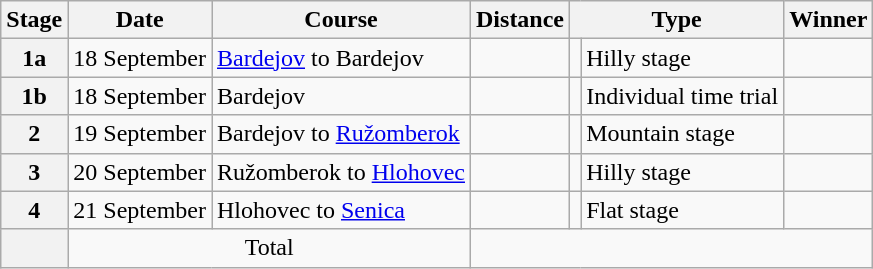<table class="wikitable">
<tr>
<th scope="col">Stage</th>
<th scope="col">Date</th>
<th scope="col">Course</th>
<th scope="col">Distance</th>
<th scope="col" colspan="2">Type</th>
<th scope="col">Winner</th>
</tr>
<tr>
<th scope="row">1a</th>
<td style="text-align:right">18 September</td>
<td><a href='#'>Bardejov</a> to Bardejov</td>
<td style="text-align:center;"></td>
<td></td>
<td>Hilly stage</td>
<td></td>
</tr>
<tr>
<th scope="row">1b</th>
<td style="text-align:right">18 September</td>
<td>Bardejov</td>
<td style="text-align:center;"></td>
<td></td>
<td>Individual time trial</td>
<td></td>
</tr>
<tr>
<th scope="row">2</th>
<td style="text-align:right">19 September</td>
<td>Bardejov to <a href='#'>Ružomberok</a></td>
<td style="text-align:center;"></td>
<td></td>
<td>Mountain stage</td>
<td></td>
</tr>
<tr>
<th scope="row">3</th>
<td style="text-align:right">20 September</td>
<td>Ružomberok to <a href='#'>Hlohovec</a></td>
<td style="text-align:center;"></td>
<td></td>
<td>Hilly stage</td>
<td></td>
</tr>
<tr>
<th scope="row">4</th>
<td style="text-align:right">21 September</td>
<td>Hlohovec to <a href='#'>Senica</a></td>
<td style="text-align:center;"></td>
<td></td>
<td>Flat stage</td>
<td></td>
</tr>
<tr>
<th scope="row"></th>
<td style="text-align:center" colspan="2">Total</td>
<td style="text-align:center" colspan="5"></td>
</tr>
</table>
